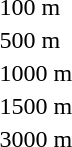<table>
<tr>
<td>100 m<br></td>
<td></td>
<td></td>
<td></td>
</tr>
<tr>
<td>500 m<br></td>
<td></td>
<td></td>
<td></td>
</tr>
<tr>
<td rowspan=2>1000 m<br></td>
<td rowspan=2></td>
<td rowspan=2></td>
<td></td>
</tr>
<tr>
<td></td>
</tr>
<tr>
<td>1500 m<br></td>
<td></td>
<td></td>
<td></td>
</tr>
<tr>
<td>3000 m<br></td>
<td></td>
<td></td>
<td></td>
</tr>
</table>
